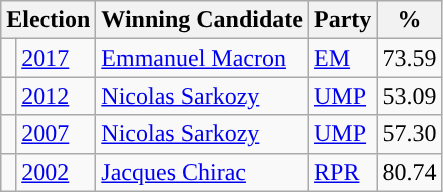<table class="wikitable">
<tr>
<th colspan="2">Election</th>
<th>Winning Candidate</th>
<th>Party</th>
<th>%</th>
</tr>
<tr>
<td style="background-color: "></td>
<td><a href='#'>2017</a></td>
<td><a href='#'>Emmanuel Macron</a></td>
<td><a href='#'>EM</a></td>
<td>73.59</td>
</tr>
<tr>
<td style="background-color: "></td>
<td><a href='#'>2012</a></td>
<td><a href='#'>Nicolas Sarkozy</a></td>
<td><a href='#'>UMP</a></td>
<td>53.09</td>
</tr>
<tr>
<td style="background-color: "></td>
<td><a href='#'>2007</a></td>
<td><a href='#'>Nicolas Sarkozy</a></td>
<td><a href='#'>UMP</a></td>
<td>57.30</td>
</tr>
<tr>
<td style="background-color: "></td>
<td><a href='#'>2002</a></td>
<td><a href='#'>Jacques Chirac</a></td>
<td><a href='#'>RPR</a></td>
<td>80.74</td>
</tr>
</table>
